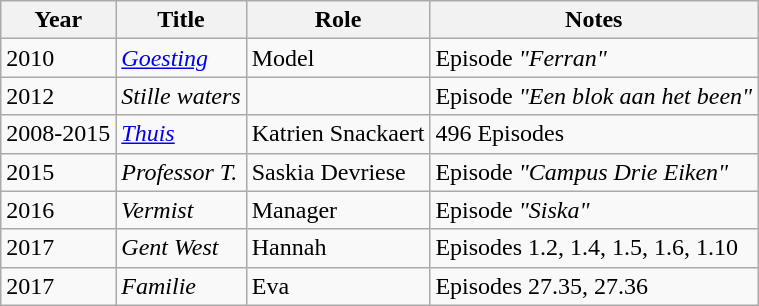<table class="wikitable sortable">
<tr>
<th>Year</th>
<th>Title</th>
<th>Role</th>
<th class="unsortable">Notes</th>
</tr>
<tr>
<td>2010</td>
<td><em><a href='#'>Goesting</a></em></td>
<td>Model</td>
<td>Episode <em>"Ferran"</em></td>
</tr>
<tr>
<td>2012</td>
<td><em>Stille waters</em></td>
<td></td>
<td>Episode <em>"Een blok aan het been"</em></td>
</tr>
<tr>
<td>2008-2015</td>
<td><em><a href='#'>Thuis</a></em></td>
<td>Katrien Snackaert</td>
<td>496 Episodes</td>
</tr>
<tr>
<td>2015</td>
<td><em>Professor T.</em></td>
<td>Saskia Devriese</td>
<td>Episode <em>"Campus Drie Eiken"</em></td>
</tr>
<tr>
<td>2016</td>
<td><em>Vermist</em></td>
<td>Manager</td>
<td>Episode <em>"Siska"</em></td>
</tr>
<tr>
<td>2017</td>
<td><em>Gent West</em></td>
<td>Hannah</td>
<td>Episodes 1.2, 1.4, 1.5, 1.6, 1.10</td>
</tr>
<tr>
<td>2017</td>
<td><em>Familie</em></td>
<td>Eva</td>
<td>Episodes 27.35, 27.36</td>
</tr>
</table>
